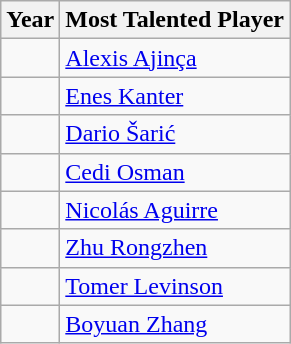<table class="wikitable sortable">
<tr>
<th>Year</th>
<th>Most Talented Player</th>
</tr>
<tr>
<td></td>
<td> <a href='#'>Alexis Ajinça</a></td>
</tr>
<tr>
<td></td>
<td> <a href='#'>Enes Kanter</a></td>
</tr>
<tr>
<td></td>
<td> <a href='#'>Dario Šarić</a></td>
</tr>
<tr>
<td></td>
<td> <a href='#'>Cedi Osman</a></td>
</tr>
<tr>
<td></td>
<td> <a href='#'>Nicolás Aguirre</a></td>
</tr>
<tr>
<td></td>
<td> <a href='#'>Zhu Rongzhen</a></td>
</tr>
<tr>
<td></td>
<td> <a href='#'>Tomer Levinson</a></td>
</tr>
<tr>
<td></td>
<td> <a href='#'>Boyuan Zhang</a></td>
</tr>
</table>
